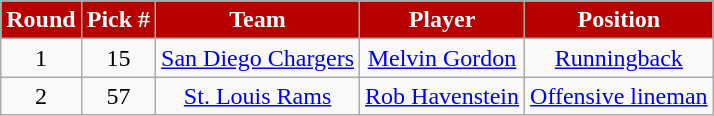<table class="wikitable" style="text-align:center">
<tr>
<th style="background:#B70101; color:white">Round</th>
<th style="background:#B70101; color:white">Pick #</th>
<th style="background:#B70101; color:white">Team</th>
<th style="background:#B70101; color:white">Player</th>
<th style="background:#B70101; color:white">Position</th>
</tr>
<tr>
<td>1</td>
<td>15</td>
<td><a href='#'>San Diego Chargers</a></td>
<td><a href='#'>Melvin Gordon</a></td>
<td><a href='#'>Runningback</a></td>
</tr>
<tr>
<td>2</td>
<td>57</td>
<td><a href='#'>St. Louis Rams</a></td>
<td><a href='#'>Rob Havenstein</a></td>
<td><a href='#'>Offensive lineman</a></td>
</tr>
</table>
